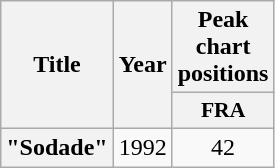<table class="wikitable plainrowheaders" style="text-align:center;">
<tr>
<th scope="col" rowspan="2">Title</th>
<th scope="col" rowspan="2">Year</th>
<th scope="col">Peak chart positions</th>
</tr>
<tr>
<th scope="col" style="width:3em;font-size:90%;">FRA<br></th>
</tr>
<tr>
<th scope="row">"Sodade"</th>
<td>1992</td>
<td>42</td>
</tr>
</table>
